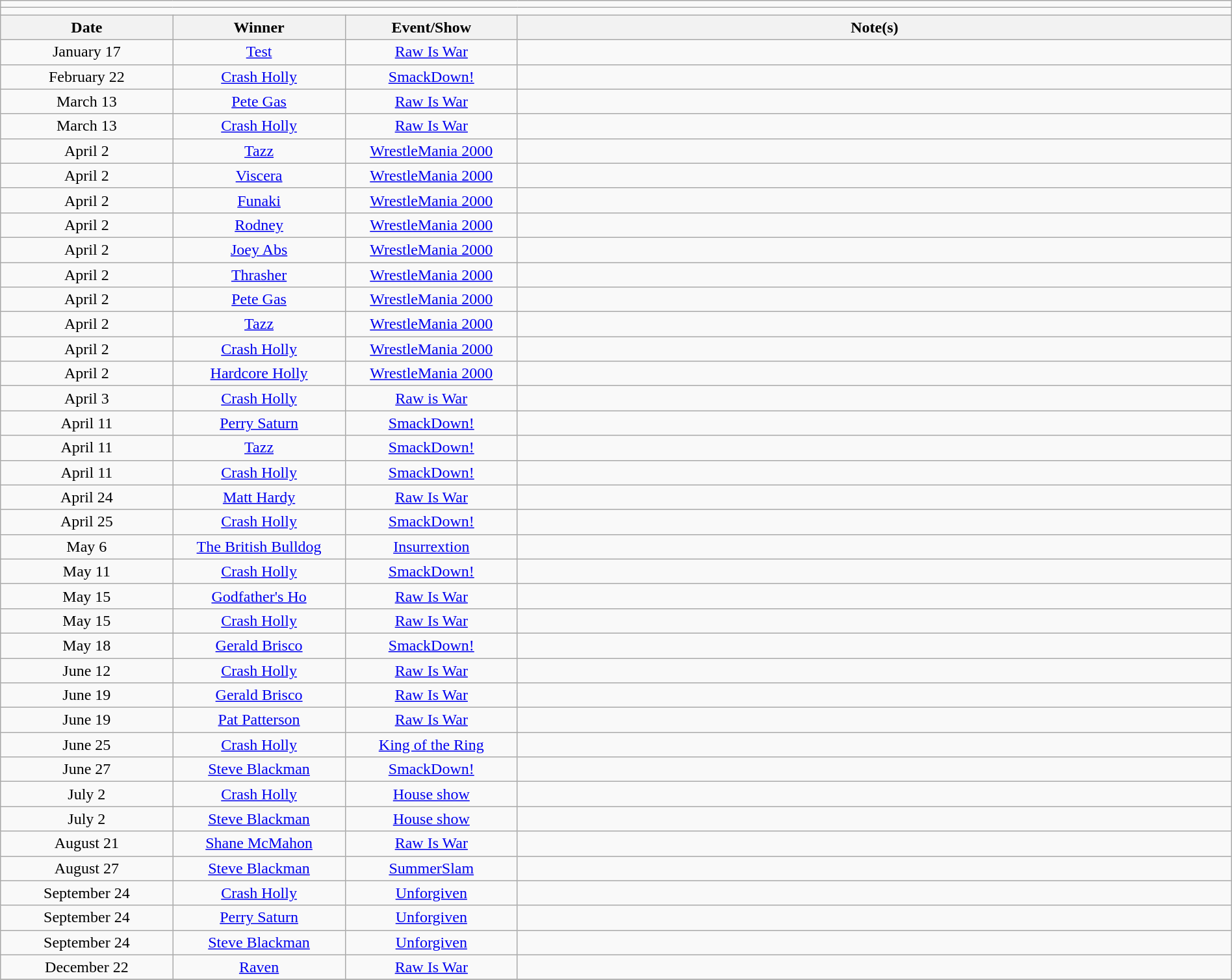<table class="wikitable" style="text-align:center; width:100%;">
<tr>
<td colspan="5"></td>
</tr>
<tr>
<td colspan="5"><strong></strong></td>
</tr>
<tr>
<th width=14%>Date</th>
<th width=14%>Winner</th>
<th width=14%>Event/Show</th>
<th width=58%>Note(s)</th>
</tr>
<tr>
<td>January 17</td>
<td><a href='#'>Test</a></td>
<td><a href='#'>Raw Is War</a></td>
<td align=left></td>
</tr>
<tr>
<td>February 22</td>
<td><a href='#'>Crash Holly</a></td>
<td><a href='#'>SmackDown!</a></td>
<td align=left></td>
</tr>
<tr>
<td>March 13</td>
<td><a href='#'>Pete Gas</a></td>
<td><a href='#'>Raw Is War</a></td>
<td align=left></td>
</tr>
<tr>
<td>March 13</td>
<td><a href='#'>Crash Holly</a></td>
<td><a href='#'>Raw Is War</a></td>
<td align=left></td>
</tr>
<tr>
<td>April 2</td>
<td><a href='#'>Tazz</a></td>
<td><a href='#'>WrestleMania 2000</a></td>
<td align=left></td>
</tr>
<tr>
<td>April 2</td>
<td><a href='#'>Viscera</a></td>
<td><a href='#'>WrestleMania 2000</a></td>
<td align=left></td>
</tr>
<tr>
<td>April 2</td>
<td><a href='#'>Funaki</a></td>
<td><a href='#'>WrestleMania 2000</a></td>
<td align=left></td>
</tr>
<tr>
<td>April 2</td>
<td><a href='#'>Rodney</a></td>
<td><a href='#'>WrestleMania 2000</a></td>
<td align=left></td>
</tr>
<tr>
<td>April 2</td>
<td><a href='#'>Joey Abs</a></td>
<td><a href='#'>WrestleMania 2000</a></td>
<td align=left></td>
</tr>
<tr>
<td>April 2</td>
<td><a href='#'>Thrasher</a></td>
<td><a href='#'>WrestleMania 2000</a></td>
<td align=left></td>
</tr>
<tr>
<td>April 2</td>
<td><a href='#'>Pete Gas</a></td>
<td><a href='#'>WrestleMania 2000</a></td>
<td align=left></td>
</tr>
<tr>
<td>April 2</td>
<td><a href='#'>Tazz</a></td>
<td><a href='#'>WrestleMania 2000</a></td>
<td align=left></td>
</tr>
<tr>
<td>April 2</td>
<td><a href='#'>Crash Holly</a></td>
<td><a href='#'>WrestleMania 2000</a></td>
<td align=left></td>
</tr>
<tr>
<td>April 2</td>
<td><a href='#'>Hardcore Holly</a></td>
<td><a href='#'>WrestleMania 2000</a></td>
<td align=left></td>
</tr>
<tr>
<td>April 3</td>
<td><a href='#'>Crash Holly</a></td>
<td><a href='#'>Raw is War</a></td>
<td align=left></td>
</tr>
<tr>
<td>April 11</td>
<td><a href='#'>Perry Saturn</a></td>
<td><a href='#'>SmackDown!</a></td>
<td align=left></td>
</tr>
<tr>
<td>April 11</td>
<td><a href='#'>Tazz</a></td>
<td><a href='#'>SmackDown!</a></td>
<td align=left></td>
</tr>
<tr>
<td>April 11</td>
<td><a href='#'>Crash Holly</a></td>
<td><a href='#'>SmackDown!</a></td>
<td align=left></td>
</tr>
<tr>
<td>April 24</td>
<td><a href='#'>Matt Hardy</a></td>
<td><a href='#'>Raw Is War</a></td>
<td align=left></td>
</tr>
<tr>
<td>April 25</td>
<td><a href='#'>Crash Holly</a></td>
<td><a href='#'>SmackDown!</a></td>
<td align=left></td>
</tr>
<tr>
<td>May 6</td>
<td><a href='#'>The British Bulldog</a></td>
<td><a href='#'>Insurrextion</a></td>
<td align=left></td>
</tr>
<tr>
<td>May 11</td>
<td><a href='#'>Crash Holly</a></td>
<td><a href='#'>SmackDown!</a></td>
<td align=left></td>
</tr>
<tr>
<td>May 15</td>
<td><a href='#'>Godfather's Ho</a></td>
<td><a href='#'>Raw Is War</a></td>
<td align=left></td>
</tr>
<tr>
<td>May 15</td>
<td><a href='#'>Crash Holly</a></td>
<td><a href='#'>Raw Is War</a></td>
<td align=left></td>
</tr>
<tr>
<td>May 18</td>
<td><a href='#'>Gerald Brisco</a></td>
<td><a href='#'>SmackDown!</a></td>
<td align=left></td>
</tr>
<tr>
<td>June 12</td>
<td><a href='#'>Crash Holly</a></td>
<td><a href='#'>Raw Is War</a></td>
<td align=left></td>
</tr>
<tr>
<td>June 19</td>
<td><a href='#'>Gerald Brisco</a></td>
<td><a href='#'>Raw Is War</a></td>
<td align=left></td>
</tr>
<tr>
<td>June 19</td>
<td><a href='#'>Pat Patterson</a></td>
<td><a href='#'>Raw Is War</a></td>
<td align=left></td>
</tr>
<tr>
<td>June 25</td>
<td><a href='#'>Crash Holly</a></td>
<td><a href='#'>King of the Ring</a></td>
<td align=left></td>
</tr>
<tr>
<td>June 27</td>
<td><a href='#'>Steve Blackman</a></td>
<td><a href='#'>SmackDown!</a></td>
<td align=left></td>
</tr>
<tr>
<td>July 2</td>
<td><a href='#'>Crash Holly</a></td>
<td><a href='#'>House show</a></td>
<td align=left></td>
</tr>
<tr>
<td>July 2</td>
<td><a href='#'>Steve Blackman</a></td>
<td><a href='#'>House show</a></td>
<td align=left></td>
</tr>
<tr>
<td>August 21</td>
<td><a href='#'>Shane McMahon</a></td>
<td><a href='#'>Raw Is War</a></td>
<td align=left></td>
</tr>
<tr>
<td>August 27</td>
<td><a href='#'>Steve Blackman</a></td>
<td><a href='#'>SummerSlam</a></td>
<td align=left></td>
</tr>
<tr>
<td>September 24</td>
<td><a href='#'>Crash Holly</a></td>
<td><a href='#'>Unforgiven</a></td>
<td align=left></td>
</tr>
<tr>
<td>September 24</td>
<td><a href='#'>Perry Saturn</a></td>
<td><a href='#'>Unforgiven</a></td>
<td align=left></td>
</tr>
<tr>
<td>September 24</td>
<td><a href='#'>Steve Blackman</a></td>
<td><a href='#'>Unforgiven</a></td>
<td align=left></td>
</tr>
<tr>
<td>December 22</td>
<td><a href='#'>Raven</a></td>
<td><a href='#'>Raw Is War</a></td>
<td align=left></td>
</tr>
<tr>
</tr>
</table>
